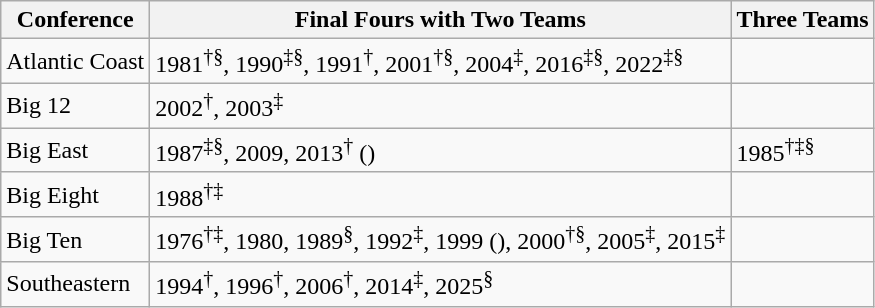<table class="wikitable">
<tr>
<th>Conference</th>
<th>Final Fours with Two Teams</th>
<th>Three Teams</th>
</tr>
<tr>
<td>Atlantic Coast</td>
<td>1981<sup>†§</sup>, 1990<sup>‡§</sup>, 1991<sup>†</sup>, 2001<sup>†§</sup>, 2004<sup>‡</sup>, 2016<sup>‡§</sup>, 2022<sup>‡§</sup></td>
<td></td>
</tr>
<tr>
<td>Big 12</td>
<td>2002<sup>†</sup>, 2003<sup>‡</sup></td>
<td></td>
</tr>
<tr>
<td>Big East</td>
<td>1987<sup>‡§</sup>, 2009, 2013<sup>†</sup> ()</td>
<td>1985<sup>†‡§</sup></td>
</tr>
<tr>
<td>Big Eight</td>
<td>1988<sup>†‡</sup></td>
<td></td>
</tr>
<tr>
<td>Big Ten</td>
<td>1976<sup>†‡</sup>, 1980, 1989<sup>§</sup>, 1992<sup>‡</sup>, 1999 (), 2000<sup>†§</sup>, 2005<sup>‡</sup>, 2015<sup>‡</sup></td>
<td></td>
</tr>
<tr>
<td>Southeastern</td>
<td>1994<sup>†</sup>, 1996<sup>†</sup>, 2006<sup>†</sup>, 2014<sup>‡</sup>, 2025<sup>§</sup></td>
<td></td>
</tr>
</table>
